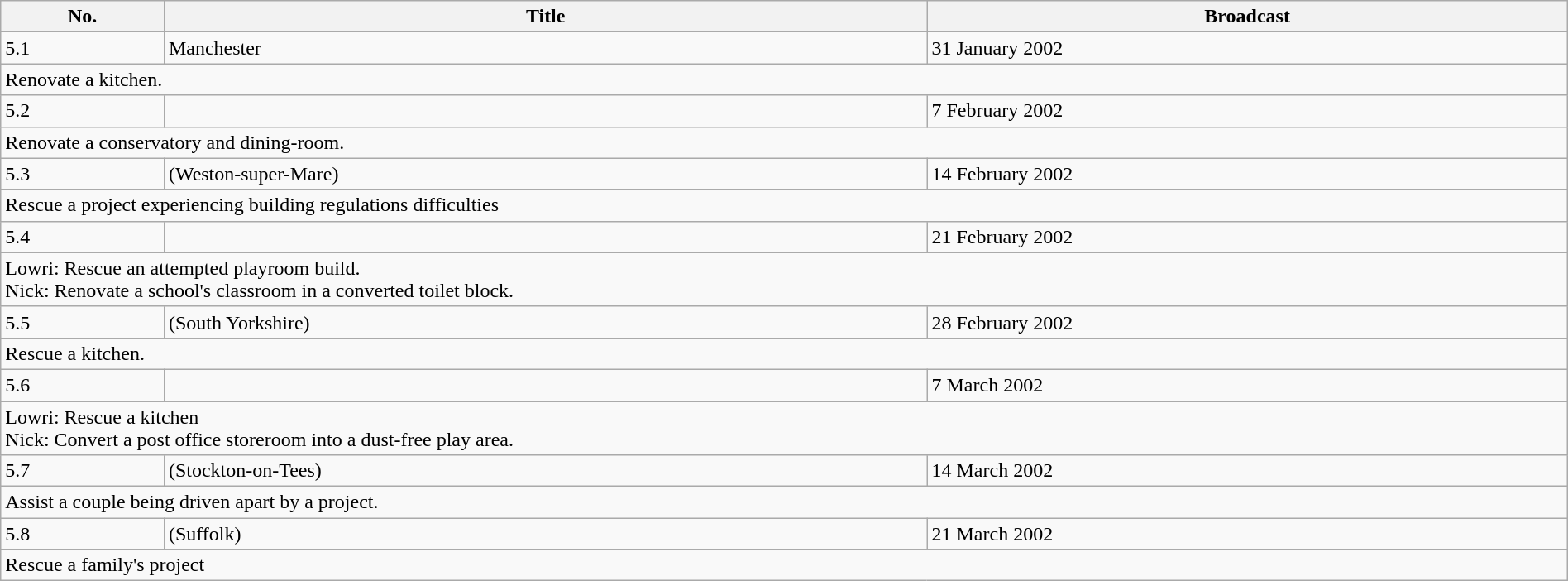<table class="wikitable" style="width:100%;">
<tr>
<th>No.</th>
<th>Title</th>
<th>Broadcast</th>
</tr>
<tr>
<td>5.1</td>
<td>Manchester</td>
<td>31 January 2002</td>
</tr>
<tr>
<td colspan="3">Renovate a kitchen.</td>
</tr>
<tr>
<td>5.2</td>
<td></td>
<td>7 February 2002</td>
</tr>
<tr>
<td colspan="3">Renovate a conservatory and dining-room.</td>
</tr>
<tr>
<td>5.3</td>
<td>(Weston-super-Mare)</td>
<td>14 February 2002</td>
</tr>
<tr>
<td colspan="3">Rescue a project experiencing building regulations difficulties</td>
</tr>
<tr>
<td>5.4</td>
<td></td>
<td>21 February 2002</td>
</tr>
<tr>
<td colspan="3">Lowri: Rescue an attempted playroom build.<br>Nick: Renovate a school's classroom in a converted toilet block.</td>
</tr>
<tr>
<td>5.5</td>
<td>(South Yorkshire)</td>
<td>28 February 2002</td>
</tr>
<tr>
<td colspan="3">Rescue a kitchen.</td>
</tr>
<tr>
<td>5.6</td>
<td></td>
<td>7 March 2002</td>
</tr>
<tr>
<td colspan="3">Lowri: Rescue a kitchen<br>Nick: Convert a post office storeroom into a dust-free play area.</td>
</tr>
<tr>
<td>5.7</td>
<td>(Stockton-on-Tees)</td>
<td>14 March 2002</td>
</tr>
<tr>
<td colspan="3">Assist a couple being driven apart by a project.</td>
</tr>
<tr>
<td>5.8</td>
<td>(Suffolk)</td>
<td>21 March 2002</td>
</tr>
<tr>
<td colspan="3">Rescue a family's project</td>
</tr>
</table>
